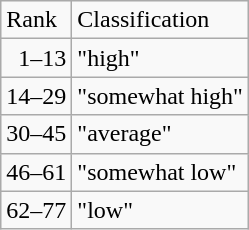<table class="wikitable" ---valign=top>
<tr>
<td>Rank</td>
<td>Classification</td>
</tr>
<tr>
<td>  1–13</td>
<td>"high"</td>
</tr>
<tr>
<td>14–29</td>
<td>"somewhat high"</td>
</tr>
<tr>
<td>30–45</td>
<td>"average"</td>
</tr>
<tr>
<td>46–61</td>
<td>"somewhat low"</td>
</tr>
<tr>
<td>62–77</td>
<td>"low"</td>
</tr>
</table>
